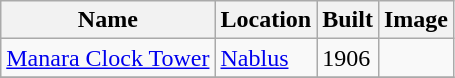<table class="wikitable">
<tr>
<th>Name</th>
<th>Location</th>
<th>Built</th>
<th>Image</th>
</tr>
<tr>
<td><a href='#'>Manara Clock Tower</a></td>
<td><a href='#'>Nablus</a></td>
<td>1906</td>
<td></td>
</tr>
<tr>
</tr>
</table>
